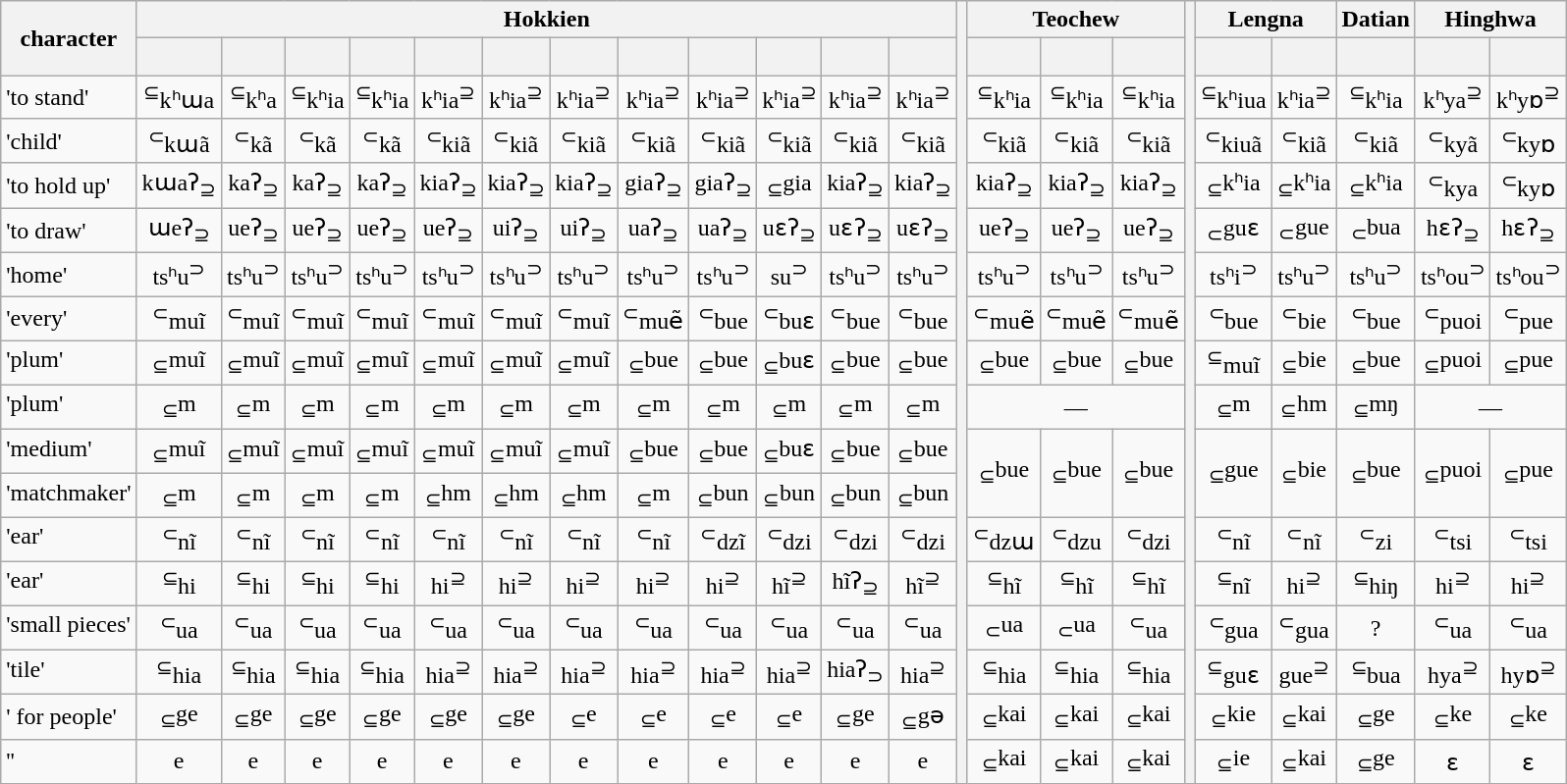<table class="wikitable" style="text-align:center;">
<tr>
<th rowspan="2">character</th>
<th colspan="12">Hokkien</th>
<th rowspan="18"></th>
<th colspan="3">Teochew</th>
<th rowspan="18"></th>
<th colspan="2">Lengna</th>
<th>Datian</th>
<th colspan="2">Hinghwa</th>
</tr>
<tr>
<th></th>
<th></th>
<th><br></th>
<th></th>
<th></th>
<th></th>
<th></th>
<th></th>
<th></th>
<th></th>
<th></th>
<th></th>
<th><br></th>
<th></th>
<th></th>
<th></th>
<th></th>
<th></th>
<th></th>
<th></th>
</tr>
<tr>
<td style="text-align: left;"> 'to stand'</td>
<td><sup>⊆</sup>kʰɯa</td>
<td><sup>⊆</sup>kʰa</td>
<td><sup>⊆</sup>kʰia</td>
<td><sup>⊆</sup>kʰia</td>
<td>kʰia<sup>⊇</sup></td>
<td>kʰia<sup>⊇</sup></td>
<td>kʰia<sup>⊇</sup></td>
<td>kʰia<sup>⊇</sup></td>
<td>kʰia<sup>⊇</sup></td>
<td>kʰia<sup>⊇</sup></td>
<td>kʰia<sup>⊇</sup></td>
<td>kʰia<sup>⊇</sup></td>
<td><sup>⊆</sup>kʰia</td>
<td><sup>⊆</sup>kʰia</td>
<td><sup>⊆</sup>kʰia</td>
<td><sup>⊆</sup>kʰiua</td>
<td>kʰia<sup>⊇</sup></td>
<td><sup>⊆</sup>kʰia</td>
<td>kʰya<sup>⊇</sup></td>
<td>kʰyɒ<sup>⊇</sup></td>
</tr>
<tr>
<td style="text-align: left;"> 'child'</td>
<td><sup>⊂</sup>kɯã</td>
<td><sup>⊂</sup>kã</td>
<td><sup>⊂</sup>kã</td>
<td><sup>⊂</sup>kã</td>
<td><sup>⊂</sup>kiã</td>
<td><sup>⊂</sup>kiã</td>
<td><sup>⊂</sup>kiã</td>
<td><sup>⊂</sup>kiã</td>
<td><sup>⊂</sup>kiã</td>
<td><sup>⊂</sup>kiã</td>
<td><sup>⊂</sup>kiã</td>
<td><sup>⊂</sup>kiã</td>
<td><sup>⊂</sup>kiã</td>
<td><sup>⊂</sup>kiã</td>
<td><sup>⊂</sup>kiã</td>
<td><sup>⊂</sup>kiuã</td>
<td><sup>⊂</sup>kiã</td>
<td><sup>⊂</sup>kiã</td>
<td><sup>⊂</sup>kyã</td>
<td><sup>⊂</sup>kyɒ</td>
</tr>
<tr>
<td style="text-align: left;"> 'to hold up'</td>
<td>kɯaʔ<sub>⊇</sub></td>
<td>kaʔ<sub>⊇</sub></td>
<td>kaʔ<sub>⊇</sub></td>
<td>kaʔ<sub>⊇</sub></td>
<td>kiaʔ<sub>⊇</sub></td>
<td>kiaʔ<sub>⊇</sub></td>
<td>kiaʔ<sub>⊇</sub></td>
<td>giaʔ<sub>⊇</sub></td>
<td>giaʔ<sub>⊇</sub></td>
<td><sub>⊆</sub>gia</td>
<td>kiaʔ<sub>⊇</sub></td>
<td>kiaʔ<sub>⊇</sub></td>
<td>kiaʔ<sub>⊇</sub></td>
<td>kiaʔ<sub>⊇</sub></td>
<td>kiaʔ<sub>⊇</sub></td>
<td><sub>⊆</sub>kʰia</td>
<td><sub>⊆</sub>kʰia</td>
<td><sub>⊆</sub>kʰia</td>
<td><sup>⊂</sup>kya</td>
<td><sup>⊂</sup>kyɒ</td>
</tr>
<tr>
<td style="text-align: left;"> 'to draw'</td>
<td>ɯeʔ<sub>⊇</sub></td>
<td>ueʔ<sub>⊇</sub></td>
<td>ueʔ<sub>⊇</sub></td>
<td>ueʔ<sub>⊇</sub></td>
<td>ueʔ<sub>⊇</sub></td>
<td>uiʔ<sub>⊇</sub></td>
<td>uiʔ<sub>⊇</sub></td>
<td>uaʔ<sub>⊇</sub></td>
<td>uaʔ<sub>⊇</sub></td>
<td>uɛʔ<sub>⊇</sub></td>
<td>uɛʔ<sub>⊇</sub></td>
<td>uɛʔ<sub>⊇</sub></td>
<td>ueʔ<sub>⊇</sub></td>
<td>ueʔ<sub>⊇</sub></td>
<td>ueʔ<sub>⊇</sub></td>
<td><sub>⊂</sub>guɛ</td>
<td><sub>⊂</sub>gue</td>
<td><sub>⊂</sub>bua</td>
<td>hɛʔ<sub>⊇</sub></td>
<td>hɛʔ<sub>⊇</sub></td>
</tr>
<tr>
<td style="text-align: left;"> 'home'</td>
<td>tsʰu<sup>⊃</sup></td>
<td>tsʰu<sup>⊃</sup></td>
<td>tsʰu<sup>⊃</sup></td>
<td>tsʰu<sup>⊃</sup></td>
<td>tsʰu<sup>⊃</sup></td>
<td>tsʰu<sup>⊃</sup></td>
<td>tsʰu<sup>⊃</sup></td>
<td>tsʰu<sup>⊃</sup></td>
<td>tsʰu<sup>⊃</sup></td>
<td>su<sup>⊃</sup></td>
<td>tsʰu<sup>⊃</sup></td>
<td>tsʰu<sup>⊃</sup></td>
<td>tsʰu<sup>⊃</sup></td>
<td>tsʰu<sup>⊃</sup></td>
<td>tsʰu<sup>⊃</sup></td>
<td>tsʰi<sup>⊃</sup></td>
<td>tsʰu<sup>⊃</sup></td>
<td>tsʰu<sup>⊃</sup></td>
<td>tsʰou<sup>⊃</sup></td>
<td>tsʰou<sup>⊃</sup></td>
</tr>
<tr>
<td style="text-align: left;"> 'every'</td>
<td><sup>⊂</sup>muĩ</td>
<td><sup>⊂</sup>muĩ</td>
<td><sup>⊂</sup>muĩ</td>
<td><sup>⊂</sup>muĩ</td>
<td><sup>⊂</sup>muĩ</td>
<td><sup>⊂</sup>muĩ</td>
<td><sup>⊂</sup>muĩ</td>
<td><sup>⊂</sup>muẽ</td>
<td><sup>⊂</sup>bue</td>
<td><sup>⊂</sup>buɛ</td>
<td><sup>⊂</sup>bue</td>
<td><sup>⊂</sup>bue</td>
<td><sup>⊂</sup>muẽ</td>
<td><sup>⊂</sup>muẽ</td>
<td><sup>⊂</sup>muẽ</td>
<td><sup>⊂</sup>bue</td>
<td><sup>⊂</sup>bie</td>
<td><sup>⊂</sup>bue</td>
<td><sup>⊂</sup>puoi</td>
<td><sup>⊂</sup>pue</td>
</tr>
<tr>
<td style="text-align: left;"> 'plum' <sub></sub></td>
<td><sub>⊆</sub>muĩ</td>
<td><sub>⊆</sub>muĩ</td>
<td><sub>⊆</sub>muĩ</td>
<td><sub>⊆</sub>muĩ</td>
<td><sub>⊆</sub>muĩ</td>
<td><sub>⊆</sub>muĩ</td>
<td><sub>⊆</sub>muĩ</td>
<td><sub>⊆</sub>bue</td>
<td><sub>⊆</sub>bue</td>
<td><sub>⊆</sub>buɛ</td>
<td><sub>⊆</sub>bue</td>
<td><sub>⊆</sub>bue</td>
<td><sub>⊆</sub>bue</td>
<td><sub>⊆</sub>bue</td>
<td><sub>⊆</sub>bue</td>
<td><sup>⊆</sup>muĩ</td>
<td><sub>⊆</sub>bie</td>
<td><sub>⊆</sub>bue</td>
<td><sub>⊆</sub>puoi</td>
<td><sub>⊆</sub>pue</td>
</tr>
<tr>
<td style="text-align: left;"> 'plum' <sub></sub></td>
<td><sub>⊆</sub>m</td>
<td><sub>⊆</sub>m</td>
<td><sub>⊆</sub>m</td>
<td><sub>⊆</sub>m</td>
<td><sub>⊆</sub>m</td>
<td><sub>⊆</sub>m</td>
<td><sub>⊆</sub>m</td>
<td><sub>⊆</sub>m</td>
<td><sub>⊆</sub>m</td>
<td><sub>⊆</sub>m</td>
<td><sub>⊆</sub>m</td>
<td><sub>⊆</sub>m</td>
<td colspan="3">—</td>
<td><sub>⊆</sub>m</td>
<td><sub>⊆</sub>hm</td>
<td><sub>⊆</sub>mŋ</td>
<td colspan="2">—</td>
</tr>
<tr>
<td style="text-align: left;"> 'medium' <sub></sub></td>
<td><sub>⊆</sub>muĩ</td>
<td><sub>⊆</sub>muĩ</td>
<td><sub>⊆</sub>muĩ</td>
<td><sub>⊆</sub>muĩ</td>
<td><sub>⊆</sub>muĩ</td>
<td><sub>⊆</sub>muĩ</td>
<td><sub>⊆</sub>muĩ</td>
<td><sub>⊆</sub>bue</td>
<td><sub>⊆</sub>bue</td>
<td><sub>⊆</sub>buɛ</td>
<td><sub>⊆</sub>bue</td>
<td><sub>⊆</sub>bue</td>
<td rowspan="2"><sub>⊆</sub>bue</td>
<td rowspan="2"><sub>⊆</sub>bue</td>
<td rowspan="2"><sub>⊆</sub>bue</td>
<td rowspan="2"><sub>⊆</sub>gue</td>
<td rowspan="2"><sub>⊆</sub>bie</td>
<td rowspan="2"><sub>⊆</sub>bue</td>
<td rowspan="2"><sub>⊆</sub>puoi</td>
<td rowspan="2"><sub>⊆</sub>pue</td>
</tr>
<tr>
<td style="text-align: left;"> 'matchmaker' <sub></sub></td>
<td><sub>⊆</sub>m</td>
<td><sub>⊆</sub>m</td>
<td><sub>⊆</sub>m</td>
<td><sub>⊆</sub>m</td>
<td><sub>⊆</sub>hm</td>
<td><sub>⊆</sub>hm</td>
<td><sub>⊆</sub>hm</td>
<td><sub>⊆</sub>m</td>
<td><sub>⊆</sub>bun</td>
<td><sub>⊆</sub>bun</td>
<td><sub>⊆</sub>bun</td>
<td><sub>⊆</sub>bun</td>
</tr>
<tr>
<td style="text-align: left;"> 'ear' <sub></sub></td>
<td><sup>⊂</sup>nĩ</td>
<td><sup>⊂</sup>nĩ</td>
<td><sup>⊂</sup>nĩ</td>
<td><sup>⊂</sup>nĩ</td>
<td><sup>⊂</sup>nĩ</td>
<td><sup>⊂</sup>nĩ</td>
<td><sup>⊂</sup>nĩ</td>
<td><sup>⊂</sup>nĩ</td>
<td><sup>⊂</sup>dzĩ</td>
<td><sup>⊂</sup>dzi</td>
<td><sup>⊂</sup>dzi</td>
<td><sup>⊂</sup>dzi</td>
<td><sup>⊂</sup>dzɯ</td>
<td><sup>⊂</sup>dzu</td>
<td><sup>⊂</sup>dzi</td>
<td><sup>⊂</sup>nĩ</td>
<td><sup>⊂</sup>nĩ</td>
<td><sup>⊂</sup>zi</td>
<td><sup>⊂</sup>tsi</td>
<td><sup>⊂</sup>tsi</td>
</tr>
<tr>
<td style="text-align: left;"> 'ear' <sub></sub></td>
<td><sup>⊆</sup>hi</td>
<td><sup>⊆</sup>hi</td>
<td><sup>⊆</sup>hi</td>
<td><sup>⊆</sup>hi</td>
<td>hi<sup>⊇</sup></td>
<td>hi<sup>⊇</sup></td>
<td>hi<sup>⊇</sup></td>
<td>hi<sup>⊇</sup></td>
<td>hi<sup>⊇</sup></td>
<td>hĩ<sup>⊇</sup></td>
<td>hĩʔ<sub>⊇</sub></td>
<td>hĩ<sup>⊇</sup></td>
<td><sup>⊆</sup>hĩ</td>
<td><sup>⊆</sup>hĩ</td>
<td><sup>⊆</sup>hĩ</td>
<td><sup>⊆</sup>nĩ</td>
<td>hi<sup>⊇</sup></td>
<td><sup>⊆</sup>hiŋ</td>
<td>hi<sup>⊇</sup></td>
<td>hi<sup>⊇</sup></td>
</tr>
<tr>
<td style="text-align: left;"> 'small pieces' <sub></sub></td>
<td><sup>⊂</sup>ua</td>
<td><sup>⊂</sup>ua</td>
<td><sup>⊂</sup>ua</td>
<td><sup>⊂</sup>ua</td>
<td><sup>⊂</sup>ua</td>
<td><sup>⊂</sup>ua</td>
<td><sup>⊂</sup>ua</td>
<td><sup>⊂</sup>ua</td>
<td><sup>⊂</sup>ua</td>
<td><sup>⊂</sup>ua</td>
<td><sup>⊂</sup>ua</td>
<td><sup>⊂</sup>ua</td>
<td><sub>⊂</sub>ua</td>
<td><sub>⊂</sub>ua</td>
<td><sup>⊂</sup>ua</td>
<td><sup>⊂</sup>gua</td>
<td><sup>⊂</sup>gua</td>
<td>?</td>
<td><sup>⊂</sup>ua</td>
<td><sup>⊂</sup>ua</td>
</tr>
<tr>
<td style="text-align: left;"> 'tile' <sub></sub></td>
<td><sup>⊆</sup>hia</td>
<td><sup>⊆</sup>hia</td>
<td><sup>⊆</sup>hia</td>
<td><sup>⊆</sup>hia</td>
<td>hia<sup>⊇</sup></td>
<td>hia<sup>⊇</sup></td>
<td>hia<sup>⊇</sup></td>
<td>hia<sup>⊇</sup></td>
<td>hia<sup>⊇</sup></td>
<td>hia<sup>⊇</sup></td>
<td>hiaʔ<sub>⊃</sub></td>
<td>hia<sup>⊇</sup></td>
<td><sup>⊆</sup>hia</td>
<td><sup>⊆</sup>hia</td>
<td><sup>⊆</sup>hia</td>
<td><sup>⊆</sup>guɛ</td>
<td>gue<sup>⊇</sup></td>
<td><sup>⊆</sup>bua</td>
<td>hya<sup>⊇</sup></td>
<td>hyɒ<sup>⊇</sup></td>
</tr>
<tr>
<td style="text-align: left;"> '<small></small> for people'</td>
<td><sub>⊆</sub>ge</td>
<td><sub>⊆</sub>ge</td>
<td><sub>⊆</sub>ge</td>
<td><sub>⊆</sub>ge</td>
<td><sub>⊆</sub>ge</td>
<td><sub>⊆</sub>ge</td>
<td><sub>⊆</sub>e</td>
<td><sub>⊆</sub>e</td>
<td><sub>⊆</sub>e</td>
<td><sub>⊆</sub>e</td>
<td><sub>⊆</sub>ge</td>
<td><sub>⊆</sub>gə</td>
<td><sub>⊆</sub>kai</td>
<td><sub>⊆</sub>kai</td>
<td><sub>⊆</sub>kai</td>
<td><sub>⊆</sub>kie</td>
<td><sub>⊆</sub>kai</td>
<td><sub>⊆</sub>ge</td>
<td><sub>⊆</sub>ke</td>
<td><sub>⊆</sub>ke</td>
</tr>
<tr>
<td style="text-align: left;"> '<small></small>'</td>
<td>e</td>
<td>e</td>
<td>e</td>
<td>e</td>
<td>e</td>
<td>e</td>
<td>e</td>
<td>e</td>
<td>e</td>
<td>e</td>
<td>e</td>
<td>e</td>
<td><sub>⊆</sub>kai</td>
<td><sub>⊆</sub>kai</td>
<td><sub>⊆</sub>kai</td>
<td><sub>⊆</sub>ie</td>
<td><sub>⊆</sub>kai</td>
<td><sub>⊆</sub>ge</td>
<td>ɛ</td>
<td>ɛ</td>
</tr>
</table>
